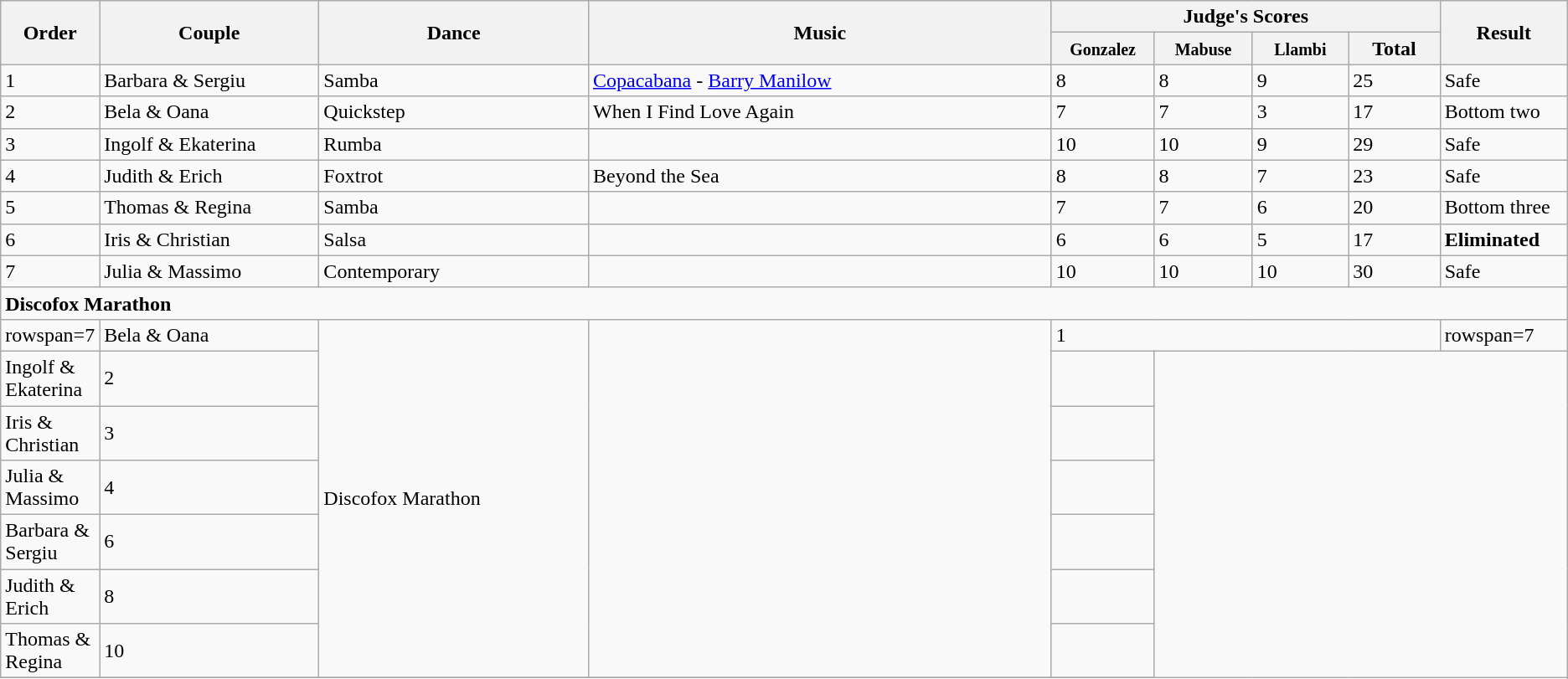<table class="wikitable sortable center">
<tr>
<th rowspan="2" style="width: 4em">Order</th>
<th rowspan="2" style="width: 17em">Couple</th>
<th rowspan="2" style="width: 20em">Dance</th>
<th rowspan="2" style="width: 40em">Music</th>
<th colspan="4">Judge's Scores</th>
<th rowspan="2" style="width: 7em">Result</th>
</tr>
<tr>
<th style="width: 6em"><small> Gonzalez</small></th>
<th style="width: 6em"><small> Mabuse</small></th>
<th style="width: 6em"><small> Llambi</small></th>
<th style="width: 6em">Total</th>
</tr>
<tr>
<td>1</td>
<td>Barbara & Sergiu</td>
<td>Samba</td>
<td><a href='#'>Copacabana</a> - <a href='#'>Barry Manilow</a></td>
<td>8</td>
<td>8</td>
<td>9</td>
<td>25</td>
<td>Safe</td>
</tr>
<tr>
<td>2</td>
<td>Bela & Oana</td>
<td>Quickstep</td>
<td>When I Find Love Again</td>
<td>7</td>
<td>7</td>
<td>3</td>
<td>17</td>
<td>Bottom two</td>
</tr>
<tr>
<td>3</td>
<td>Ingolf & Ekaterina</td>
<td>Rumba</td>
<td></td>
<td>10</td>
<td>10</td>
<td>9</td>
<td>29</td>
<td>Safe</td>
</tr>
<tr>
<td>4</td>
<td>Judith & Erich</td>
<td>Foxtrot</td>
<td>Beyond the Sea</td>
<td>8</td>
<td>8</td>
<td>7</td>
<td>23</td>
<td>Safe</td>
</tr>
<tr>
<td>5</td>
<td>Thomas & Regina</td>
<td>Samba</td>
<td></td>
<td>7</td>
<td>7</td>
<td>6</td>
<td>20</td>
<td>Bottom three</td>
</tr>
<tr>
<td>6</td>
<td>Iris & Christian</td>
<td>Salsa</td>
<td></td>
<td>6</td>
<td>6</td>
<td>5</td>
<td>17</td>
<td><strong>Eliminated</strong></td>
</tr>
<tr>
<td>7</td>
<td>Julia & Massimo</td>
<td>Contemporary</td>
<td></td>
<td>10</td>
<td>10</td>
<td>10</td>
<td>30</td>
<td>Safe</td>
</tr>
<tr>
<td colspan=9><strong>Discofox Marathon</strong></td>
</tr>
<tr>
<td>rowspan=7 </td>
<td>Bela & Oana</td>
<td rowspan=7>Discofox Marathon</td>
<td rowspan=7></td>
<td colspan=4>1</td>
<td>rowspan=7 </td>
</tr>
<tr>
<td>Ingolf & Ekaterina</td>
<td colspan=4>2</td>
</tr>
<tr>
<td>Iris & Christian</td>
<td colspan=4>3</td>
</tr>
<tr>
<td>Julia & Massimo</td>
<td colspan=4>4</td>
</tr>
<tr>
<td>Barbara & Sergiu</td>
<td colspan=4>6</td>
</tr>
<tr>
<td>Judith & Erich</td>
<td colspan=4>8</td>
</tr>
<tr>
<td>Thomas & Regina</td>
<td colspan=4>10</td>
</tr>
<tr>
</tr>
</table>
